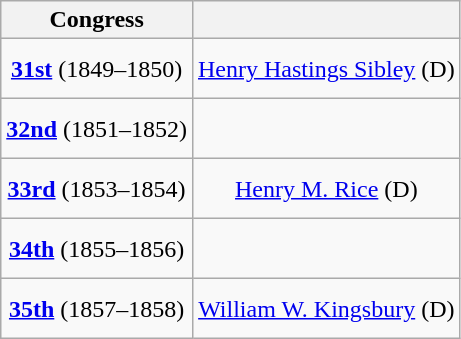<table class=wikitable style="text-align:center">
<tr>
<th>Congress</th>
<th></th>
</tr>
<tr style="height:2.5em">
<td><strong><a href='#'>31st</a></strong> (1849–1850)</td>
<td><a href='#'>Henry Hastings Sibley</a> (D)</td>
</tr>
<tr style="height:2.5em">
<td><strong><a href='#'>32nd</a></strong> (1851–1852)</td>
</tr>
<tr style="height:2.5em">
<td><strong><a href='#'>33rd</a></strong> (1853–1854)</td>
<td><a href='#'>Henry M. Rice</a> (D)</td>
</tr>
<tr style="height:2.5em">
<td><strong><a href='#'>34th</a></strong> (1855–1856)</td>
</tr>
<tr style="height:2.5em">
<td><strong><a href='#'>35th</a></strong> (1857–1858)</td>
<td><a href='#'>William W. Kingsbury</a> (D)</td>
</tr>
</table>
